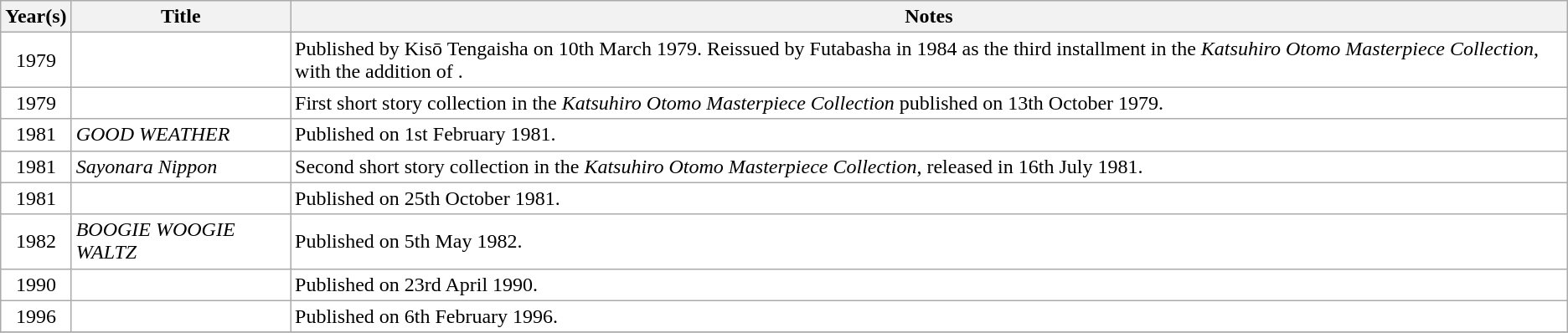<table class="wikitable" style="background:white;">
<tr>
<th>Year(s)</th>
<th>Title</th>
<th>Notes</th>
</tr>
<tr>
<td align="center">1979</td>
<td></td>
<td>Published by Kisō Tengaisha on 10th March 1979. Reissued by Futabasha in 1984 as the third installment in the <em>Katsuhiro Otomo Masterpiece Collection</em>, with the addition of .</td>
</tr>
<tr>
<td align="center">1979</td>
<td></td>
<td>First short story collection in the <em>Katsuhiro Otomo Masterpiece Collection</em> published on 13th October 1979.</td>
</tr>
<tr>
<td align="center">1981</td>
<td><em>GOOD WEATHER</em></td>
<td>Published on 1st February 1981.</td>
</tr>
<tr>
<td align="center">1981</td>
<td><em>Sayonara Nippon</em></td>
<td>Second short story collection in the <em>Katsuhiro Otomo Masterpiece Collection</em>, released in 16th July 1981.</td>
</tr>
<tr>
<td align="center">1981</td>
<td></td>
<td>Published on 25th October 1981.</td>
</tr>
<tr>
<td align="center">1982</td>
<td><em>BOOGIE WOOGIE WALTZ</em></td>
<td>Published on 5th May 1982.</td>
</tr>
<tr>
<td align="center">1990</td>
<td></td>
<td>Published on 23rd April 1990.</td>
</tr>
<tr>
<td align="center">1996</td>
<td></td>
<td>Published on 6th February 1996.</td>
</tr>
<tr>
</tr>
</table>
